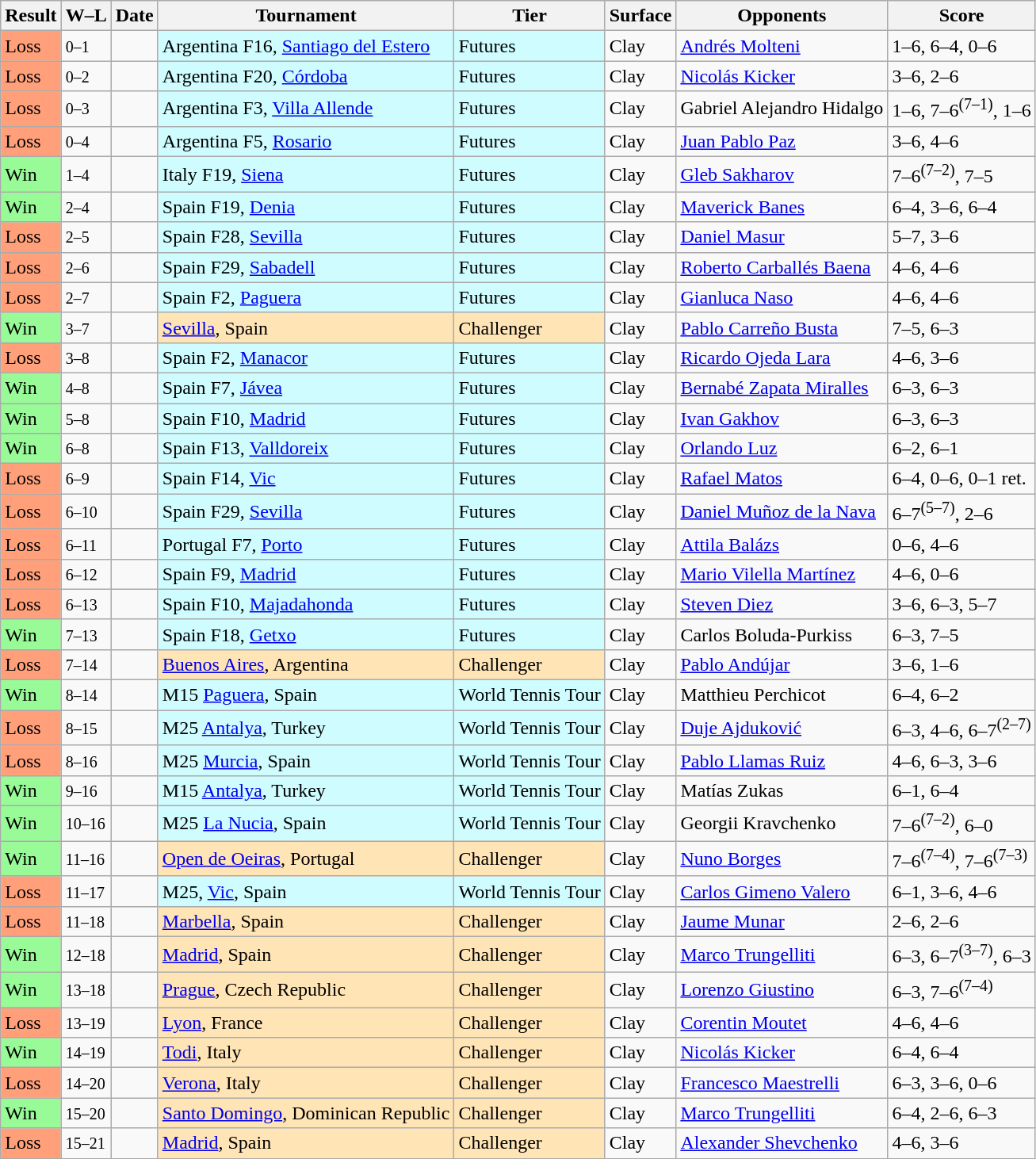<table class="sortable wikitable">
<tr>
<th>Result</th>
<th class="unsortable">W–L</th>
<th>Date</th>
<th>Tournament</th>
<th>Tier</th>
<th>Surface</th>
<th>Opponents</th>
<th class="unsortable">Score</th>
</tr>
<tr>
<td bgcolor=FFA07A>Loss</td>
<td><small>0–1</small></td>
<td></td>
<td style="background:#cffcff;">Argentina F16, <a href='#'>Santiago del Estero</a></td>
<td style="background:#cffcff;">Futures</td>
<td>Clay</td>
<td> <a href='#'>Andrés Molteni</a></td>
<td>1–6, 6–4, 0–6</td>
</tr>
<tr>
<td bgcolor=FFA07A>Loss</td>
<td><small>0–2</small></td>
<td></td>
<td style="background:#cffcff;">Argentina F20, <a href='#'>Córdoba</a></td>
<td style="background:#cffcff;">Futures</td>
<td>Clay</td>
<td> <a href='#'>Nicolás Kicker</a></td>
<td>3–6, 2–6</td>
</tr>
<tr>
<td bgcolor=FFA07A>Loss</td>
<td><small>0–3</small></td>
<td></td>
<td style="background:#cffcff;">Argentina F3, <a href='#'>Villa Allende</a></td>
<td style="background:#cffcff;">Futures</td>
<td>Clay</td>
<td> Gabriel Alejandro Hidalgo</td>
<td>1–6, 7–6<sup>(7–1)</sup>, 1–6</td>
</tr>
<tr>
<td bgcolor=FFA07A>Loss</td>
<td><small>0–4</small></td>
<td></td>
<td style="background:#cffcff;">Argentina F5, <a href='#'>Rosario</a></td>
<td style="background:#cffcff;">Futures</td>
<td>Clay</td>
<td> <a href='#'>Juan Pablo Paz</a></td>
<td>3–6, 4–6</td>
</tr>
<tr>
<td bgcolor=98FB98>Win</td>
<td><small>1–4</small></td>
<td></td>
<td style="background:#cffcff;">Italy F19, <a href='#'>Siena</a></td>
<td style="background:#cffcff;">Futures</td>
<td>Clay</td>
<td> <a href='#'>Gleb Sakharov</a></td>
<td>7–6<sup>(7–2)</sup>, 7–5</td>
</tr>
<tr>
<td bgcolor=98FB98>Win</td>
<td><small>2–4</small></td>
<td></td>
<td style="background:#cffcff;">Spain F19, <a href='#'>Denia</a></td>
<td style="background:#cffcff;">Futures</td>
<td>Clay</td>
<td> <a href='#'>Maverick Banes</a></td>
<td>6–4, 3–6, 6–4</td>
</tr>
<tr>
<td bgcolor=FFA07A>Loss</td>
<td><small>2–5</small></td>
<td></td>
<td style="background:#cffcff;">Spain F28, <a href='#'>Sevilla</a></td>
<td style="background:#cffcff;">Futures</td>
<td>Clay</td>
<td> <a href='#'>Daniel Masur</a></td>
<td>5–7, 3–6</td>
</tr>
<tr>
<td bgcolor=FFA07A>Loss</td>
<td><small>2–6</small></td>
<td></td>
<td style="background:#cffcff;">Spain F29, <a href='#'>Sabadell</a></td>
<td style="background:#cffcff;">Futures</td>
<td>Clay</td>
<td> <a href='#'>Roberto Carballés Baena</a></td>
<td>4–6, 4–6</td>
</tr>
<tr>
<td bgcolor=FFA07A>Loss</td>
<td><small>2–7</small></td>
<td></td>
<td style="background:#cffcff;">Spain F2, <a href='#'>Paguera</a></td>
<td style="background:#cffcff;">Futures</td>
<td>Clay</td>
<td> <a href='#'>Gianluca Naso</a></td>
<td>4–6, 4–6</td>
</tr>
<tr>
<td bgcolor=98FB98>Win</td>
<td><small>3–7</small></td>
<td><a href='#'></a></td>
<td style="background:moccasin;"><a href='#'>Sevilla</a>, Spain</td>
<td style="background:moccasin;">Challenger</td>
<td>Clay</td>
<td> <a href='#'>Pablo Carreño Busta</a></td>
<td>7–5, 6–3</td>
</tr>
<tr>
<td bgcolor=FFA07A>Loss</td>
<td><small>3–8</small></td>
<td></td>
<td style="background:#cffcff;">Spain F2, <a href='#'>Manacor</a></td>
<td style="background:#cffcff;">Futures</td>
<td>Clay</td>
<td> <a href='#'>Ricardo Ojeda Lara</a></td>
<td>4–6, 3–6</td>
</tr>
<tr>
<td bgcolor=98FB98>Win</td>
<td><small>4–8</small></td>
<td></td>
<td style="background:#cffcff;">Spain F7, <a href='#'>Jávea</a></td>
<td style="background:#cffcff;">Futures</td>
<td>Clay</td>
<td> <a href='#'>Bernabé Zapata Miralles</a></td>
<td>6–3, 6–3</td>
</tr>
<tr>
<td bgcolor=98FB98>Win</td>
<td><small>5–8</small></td>
<td></td>
<td style="background:#cffcff;">Spain F10, <a href='#'>Madrid</a></td>
<td style="background:#cffcff;">Futures</td>
<td>Clay</td>
<td> <a href='#'>Ivan Gakhov</a></td>
<td>6–3, 6–3</td>
</tr>
<tr>
<td bgcolor=98FB98>Win</td>
<td><small>6–8</small></td>
<td></td>
<td style="background:#cffcff;">Spain F13, <a href='#'>Valldoreix</a></td>
<td style="background:#cffcff;">Futures</td>
<td>Clay</td>
<td> <a href='#'>Orlando Luz</a></td>
<td>6–2, 6–1</td>
</tr>
<tr>
<td bgcolor=FFA07A>Loss</td>
<td><small>6–9</small></td>
<td></td>
<td style="background:#cffcff;">Spain F14, <a href='#'>Vic</a></td>
<td style="background:#cffcff;">Futures</td>
<td>Clay</td>
<td> <a href='#'>Rafael Matos</a></td>
<td>6–4, 0–6, 0–1 ret.</td>
</tr>
<tr>
<td bgcolor=FFA07A>Loss</td>
<td><small>6–10</small></td>
<td></td>
<td style="background:#cffcff;">Spain F29, <a href='#'>Sevilla</a></td>
<td style="background:#cffcff;">Futures</td>
<td>Clay</td>
<td> <a href='#'>Daniel Muñoz de la Nava</a></td>
<td>6–7<sup>(5–7)</sup>, 2–6</td>
</tr>
<tr>
<td bgcolor=FFA07A>Loss</td>
<td><small>6–11</small></td>
<td></td>
<td style="background:#cffcff;">Portugal F7, <a href='#'>Porto</a></td>
<td style="background:#cffcff;">Futures</td>
<td>Clay</td>
<td> <a href='#'>Attila Balázs</a></td>
<td>0–6, 4–6</td>
</tr>
<tr>
<td bgcolor=FFA07A>Loss</td>
<td><small>6–12</small></td>
<td></td>
<td style="background:#cffcff;">Spain F9, <a href='#'>Madrid</a></td>
<td style="background:#cffcff;">Futures</td>
<td>Clay</td>
<td> <a href='#'>Mario Vilella Martínez</a></td>
<td>4–6, 0–6</td>
</tr>
<tr>
<td bgcolor=FFA07A>Loss</td>
<td><small>6–13</small></td>
<td></td>
<td style="background:#cffcff;">Spain F10, <a href='#'>Majadahonda</a></td>
<td style="background:#cffcff;">Futures</td>
<td>Clay</td>
<td> <a href='#'>Steven Diez</a></td>
<td>3–6, 6–3, 5–7</td>
</tr>
<tr>
<td bgcolor=98FB98>Win</td>
<td><small>7–13</small></td>
<td></td>
<td style="background:#cffcff;">Spain F18, <a href='#'>Getxo</a></td>
<td style="background:#cffcff;">Futures</td>
<td>Clay</td>
<td> Carlos Boluda-Purkiss</td>
<td>6–3, 7–5</td>
</tr>
<tr>
<td bgcolor=FFA07A>Loss</td>
<td><small>7–14</small></td>
<td><a href='#'></a></td>
<td style="background:moccasin;"><a href='#'>Buenos Aires</a>, Argentina</td>
<td style="background:moccasin;">Challenger</td>
<td>Clay</td>
<td> <a href='#'>Pablo Andújar</a></td>
<td>3–6, 1–6</td>
</tr>
<tr>
<td bgcolor=98FB98>Win</td>
<td><small>8–14</small></td>
<td></td>
<td style="background:#cffcff;">M15 <a href='#'>Paguera</a>, Spain</td>
<td style="background:#cffcff;">World Tennis Tour</td>
<td>Clay</td>
<td> Matthieu Perchicot</td>
<td>6–4, 6–2</td>
</tr>
<tr>
<td bgcolor=FFA07A>Loss</td>
<td><small>8–15</small></td>
<td></td>
<td style="background:#cffcff;">M25 <a href='#'>Antalya</a>, Turkey</td>
<td style="background:#cffcff;">World Tennis Tour</td>
<td>Clay</td>
<td> <a href='#'>Duje Ajduković</a></td>
<td>6–3, 4–6, 6–7<sup>(2–7)</sup></td>
</tr>
<tr>
<td bgcolor=FFA07A>Loss</td>
<td><small>8–16</small></td>
<td></td>
<td style="background:#cffcff;">M25 <a href='#'>Murcia</a>, Spain</td>
<td style="background:#cffcff;">World Tennis Tour</td>
<td>Clay</td>
<td> <a href='#'>Pablo Llamas Ruiz</a></td>
<td>4–6, 6–3, 3–6</td>
</tr>
<tr>
<td bgcolor=98FB98>Win</td>
<td><small>9–16</small></td>
<td></td>
<td style="background:#cffcff;">M15 <a href='#'>Antalya</a>, Turkey</td>
<td style="background:#cffcff;">World Tennis Tour</td>
<td>Clay</td>
<td> Matías Zukas</td>
<td>6–1, 6–4</td>
</tr>
<tr>
<td bgcolor=98FB98>Win</td>
<td><small>10–16</small></td>
<td></td>
<td style="background:#cffcff;">M25 <a href='#'>La Nucia</a>, Spain</td>
<td style="background:#cffcff;">World Tennis Tour</td>
<td>Clay</td>
<td> Georgii Kravchenko</td>
<td>7–6<sup>(7–2)</sup>, 6–0</td>
</tr>
<tr>
<td bgcolor=98FB98>Win</td>
<td><small>11–16</small></td>
<td><a href='#'></a></td>
<td style="background:moccasin;"><a href='#'>Open de Oeiras</a>, Portugal</td>
<td style="background:moccasin;">Challenger</td>
<td>Clay</td>
<td> <a href='#'>Nuno Borges</a></td>
<td>7–6<sup>(7–4)</sup>, 7–6<sup>(7–3)</sup></td>
</tr>
<tr>
<td bgcolor=FFA07A>Loss</td>
<td><small>11–17</small></td>
<td></td>
<td style="background:#cffcff;">M25, <a href='#'>Vic</a>, Spain</td>
<td style="background:#cffcff;">World Tennis Tour</td>
<td>Clay</td>
<td> <a href='#'>Carlos Gimeno Valero</a></td>
<td>6–1, 3–6, 4–6</td>
</tr>
<tr>
<td bgcolor=FFA07A>Loss</td>
<td><small>11–18</small></td>
<td><a href='#'></a></td>
<td style="background:moccasin;"><a href='#'>Marbella</a>, Spain</td>
<td style="background:moccasin;">Challenger</td>
<td>Clay</td>
<td> <a href='#'>Jaume Munar</a></td>
<td>2–6, 2–6</td>
</tr>
<tr>
<td bgcolor=98FB98>Win</td>
<td><small>12–18</small></td>
<td><a href='#'></a></td>
<td style="background:moccasin;"><a href='#'>Madrid</a>, Spain</td>
<td style="background:moccasin;">Challenger</td>
<td>Clay</td>
<td> <a href='#'>Marco Trungelliti</a></td>
<td>6–3, 6–7<sup>(3–7)</sup>, 6–3</td>
</tr>
<tr>
<td bgcolor=98FB98>Win</td>
<td><small>13–18</small></td>
<td><a href='#'></a></td>
<td style="background:moccasin;"><a href='#'>Prague</a>, Czech Republic</td>
<td style="background:moccasin;">Challenger</td>
<td>Clay</td>
<td> <a href='#'>Lorenzo Giustino</a></td>
<td>6–3, 7–6<sup>(7–4)</sup></td>
</tr>
<tr>
<td bgcolor=FFA07A>Loss</td>
<td><small>13–19</small></td>
<td><a href='#'></a></td>
<td style="background:moccasin;"><a href='#'>Lyon</a>, France</td>
<td style="background:moccasin;">Challenger</td>
<td>Clay</td>
<td> <a href='#'>Corentin Moutet</a></td>
<td>4–6, 4–6</td>
</tr>
<tr>
<td bgcolor=98FB98>Win</td>
<td><small>14–19</small></td>
<td><a href='#'></a></td>
<td style="background:moccasin;"><a href='#'>Todi</a>, Italy</td>
<td style="background:moccasin;">Challenger</td>
<td>Clay</td>
<td> <a href='#'>Nicolás Kicker</a></td>
<td>6–4, 6–4</td>
</tr>
<tr>
<td bgcolor=FFA07A>Loss</td>
<td><small>14–20</small></td>
<td><a href='#'></a></td>
<td style="background:moccasin;"><a href='#'>Verona</a>, Italy</td>
<td style="background:moccasin;">Challenger</td>
<td>Clay</td>
<td> <a href='#'>Francesco Maestrelli</a></td>
<td>6–3, 3–6, 0–6</td>
</tr>
<tr>
<td bgcolor=98FB98>Win</td>
<td><small>15–20</small></td>
<td><a href='#'></a></td>
<td style="background:moccasin;"><a href='#'>Santo Domingo</a>, Dominican Republic</td>
<td style="background:moccasin;">Challenger</td>
<td>Clay</td>
<td> <a href='#'>Marco Trungelliti</a></td>
<td>6–4, 2–6, 6–3</td>
</tr>
<tr>
<td bgcolor=FFA07A>Loss</td>
<td><small>15–21</small></td>
<td><a href='#'></a></td>
<td style="background:moccasin;"><a href='#'>Madrid</a>, Spain</td>
<td style="background:moccasin;">Challenger</td>
<td>Clay</td>
<td> <a href='#'>Alexander Shevchenko</a></td>
<td>4–6, 3–6</td>
</tr>
</table>
